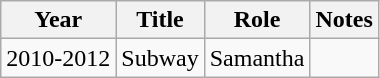<table class="wikitable sortable">
<tr>
<th>Year</th>
<th>Title</th>
<th>Role</th>
<th>Notes</th>
</tr>
<tr>
<td>2010-2012</td>
<td>Subway</td>
<td>Samantha</td>
<td></td>
</tr>
</table>
